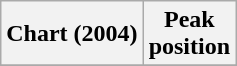<table class="wikitable sortable plainrowheaders" style="text-align:center">
<tr>
<th scope="col">Chart (2004)</th>
<th scope="col">Peak<br>position</th>
</tr>
<tr>
</tr>
</table>
